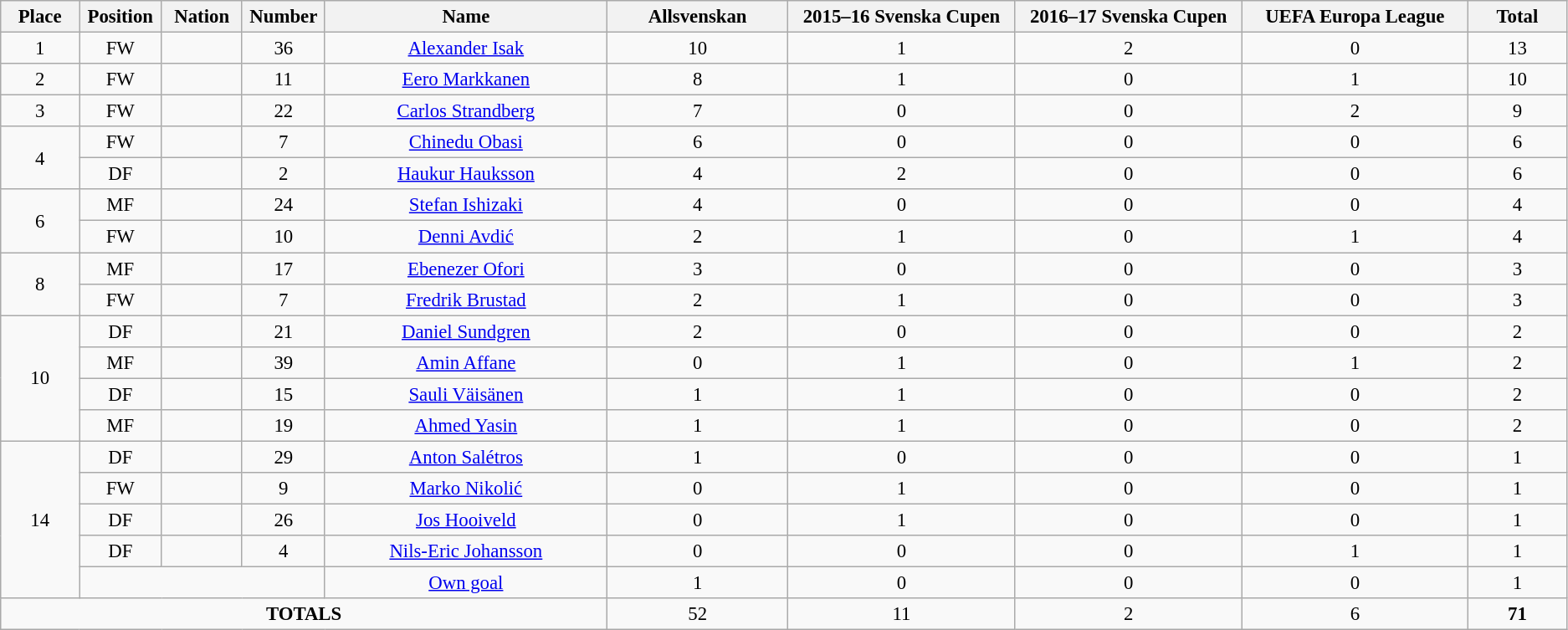<table class="wikitable" style="font-size: 95%; text-align: center;">
<tr>
<th width=60>Place</th>
<th width=60>Position</th>
<th width=60>Nation</th>
<th width=60>Number</th>
<th width=250>Name</th>
<th width=150>Allsvenskan</th>
<th width=200>2015–16 Svenska Cupen</th>
<th width=200>2016–17 Svenska Cupen</th>
<th width=200>UEFA Europa League</th>
<th width=80><strong>Total</strong></th>
</tr>
<tr>
<td>1</td>
<td>FW</td>
<td></td>
<td>36</td>
<td><a href='#'>Alexander Isak</a></td>
<td>10</td>
<td>1</td>
<td>2</td>
<td>0</td>
<td>13</td>
</tr>
<tr>
<td>2</td>
<td>FW</td>
<td></td>
<td>11</td>
<td><a href='#'>Eero Markkanen</a></td>
<td>8</td>
<td>1</td>
<td>0</td>
<td>1</td>
<td>10</td>
</tr>
<tr>
<td>3</td>
<td>FW</td>
<td></td>
<td>22</td>
<td><a href='#'>Carlos Strandberg</a></td>
<td>7</td>
<td>0</td>
<td>0</td>
<td>2</td>
<td>9</td>
</tr>
<tr>
<td rowspan="2">4</td>
<td>FW</td>
<td></td>
<td>7</td>
<td><a href='#'>Chinedu Obasi</a></td>
<td>6</td>
<td>0</td>
<td>0</td>
<td>0</td>
<td>6</td>
</tr>
<tr>
<td>DF</td>
<td></td>
<td>2</td>
<td><a href='#'>Haukur Hauksson</a></td>
<td>4</td>
<td>2</td>
<td>0</td>
<td>0</td>
<td>6</td>
</tr>
<tr>
<td rowspan="2">6</td>
<td>MF</td>
<td></td>
<td>24</td>
<td><a href='#'>Stefan Ishizaki</a></td>
<td>4</td>
<td>0</td>
<td>0</td>
<td>0</td>
<td>4</td>
</tr>
<tr>
<td>FW</td>
<td></td>
<td>10</td>
<td><a href='#'>Denni Avdić</a></td>
<td>2</td>
<td>1</td>
<td>0</td>
<td>1</td>
<td>4</td>
</tr>
<tr>
<td rowspan="2">8</td>
<td>MF</td>
<td></td>
<td>17</td>
<td><a href='#'>Ebenezer Ofori</a></td>
<td>3</td>
<td>0</td>
<td>0</td>
<td>0</td>
<td>3</td>
</tr>
<tr>
<td>FW</td>
<td></td>
<td>7</td>
<td><a href='#'>Fredrik Brustad</a></td>
<td>2</td>
<td>1</td>
<td>0</td>
<td>0</td>
<td>3</td>
</tr>
<tr>
<td rowspan="4">10</td>
<td>DF</td>
<td></td>
<td>21</td>
<td><a href='#'>Daniel Sundgren</a></td>
<td>2</td>
<td>0</td>
<td>0</td>
<td>0</td>
<td>2</td>
</tr>
<tr>
<td>MF</td>
<td></td>
<td>39</td>
<td><a href='#'>Amin Affane</a></td>
<td>0</td>
<td>1</td>
<td>0</td>
<td>1</td>
<td>2</td>
</tr>
<tr>
<td>DF</td>
<td></td>
<td>15</td>
<td><a href='#'>Sauli Väisänen</a></td>
<td>1</td>
<td>1</td>
<td>0</td>
<td>0</td>
<td>2</td>
</tr>
<tr>
<td>MF</td>
<td></td>
<td>19</td>
<td><a href='#'>Ahmed Yasin</a></td>
<td>1</td>
<td>1</td>
<td>0</td>
<td>0</td>
<td>2</td>
</tr>
<tr>
<td rowspan="5">14</td>
<td>DF</td>
<td></td>
<td>29</td>
<td><a href='#'>Anton Salétros</a></td>
<td>1</td>
<td>0</td>
<td>0</td>
<td>0</td>
<td>1</td>
</tr>
<tr>
<td>FW</td>
<td></td>
<td>9</td>
<td><a href='#'>Marko Nikolić</a></td>
<td>0</td>
<td>1</td>
<td>0</td>
<td>0</td>
<td>1</td>
</tr>
<tr>
<td>DF</td>
<td></td>
<td>26</td>
<td><a href='#'>Jos Hooiveld</a></td>
<td>0</td>
<td>1</td>
<td>0</td>
<td>0</td>
<td>1</td>
</tr>
<tr>
<td>DF</td>
<td></td>
<td>4</td>
<td><a href='#'>Nils-Eric Johansson</a></td>
<td>0</td>
<td>0</td>
<td>0</td>
<td>1</td>
<td>1</td>
</tr>
<tr>
<td colspan="3"></td>
<td><a href='#'>Own goal</a></td>
<td>1</td>
<td>0</td>
<td>0</td>
<td>0</td>
<td>1</td>
</tr>
<tr>
<td colspan="5"><strong>TOTALS</strong></td>
<td>52</td>
<td>11</td>
<td>2</td>
<td>6</td>
<td><strong>71</strong></td>
</tr>
</table>
